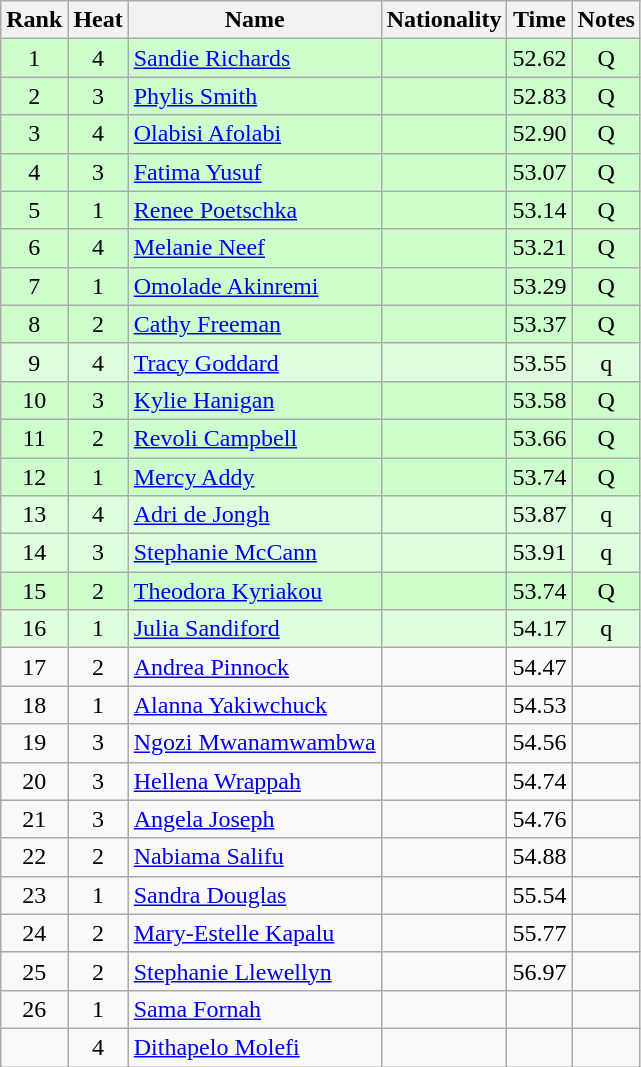<table class="wikitable sortable" style="text-align:center">
<tr>
<th>Rank</th>
<th>Heat</th>
<th>Name</th>
<th>Nationality</th>
<th>Time</th>
<th>Notes</th>
</tr>
<tr bgcolor=ccffcc>
<td>1</td>
<td>4</td>
<td align=left><a href='#'>Sandie Richards</a></td>
<td align=left></td>
<td>52.62</td>
<td>Q</td>
</tr>
<tr bgcolor=ccffcc>
<td>2</td>
<td>3</td>
<td align=left><a href='#'>Phylis Smith</a></td>
<td align=left></td>
<td>52.83</td>
<td>Q</td>
</tr>
<tr bgcolor=ccffcc>
<td>3</td>
<td>4</td>
<td align=left><a href='#'>Olabisi Afolabi</a></td>
<td align=left></td>
<td>52.90</td>
<td>Q</td>
</tr>
<tr bgcolor=ccffcc>
<td>4</td>
<td>3</td>
<td align=left><a href='#'>Fatima Yusuf</a></td>
<td align=left></td>
<td>53.07</td>
<td>Q</td>
</tr>
<tr bgcolor=ccffcc>
<td>5</td>
<td>1</td>
<td align=left><a href='#'>Renee Poetschka</a></td>
<td align=left></td>
<td>53.14</td>
<td>Q</td>
</tr>
<tr bgcolor=ccffcc>
<td>6</td>
<td>4</td>
<td align=left><a href='#'>Melanie Neef</a></td>
<td align=left></td>
<td>53.21</td>
<td>Q</td>
</tr>
<tr bgcolor=ccffcc>
<td>7</td>
<td>1</td>
<td align=left><a href='#'>Omolade Akinremi</a></td>
<td align=left></td>
<td>53.29</td>
<td>Q</td>
</tr>
<tr bgcolor=ccffcc>
<td>8</td>
<td>2</td>
<td align=left><a href='#'>Cathy Freeman</a></td>
<td align=left></td>
<td>53.37</td>
<td>Q</td>
</tr>
<tr bgcolor=ddffdd>
<td>9</td>
<td>4</td>
<td align=left><a href='#'>Tracy Goddard</a></td>
<td align=left></td>
<td>53.55</td>
<td>q</td>
</tr>
<tr bgcolor=ccffcc>
<td>10</td>
<td>3</td>
<td align=left><a href='#'>Kylie Hanigan</a></td>
<td align=left></td>
<td>53.58</td>
<td>Q</td>
</tr>
<tr bgcolor=ccffcc>
<td>11</td>
<td>2</td>
<td align=left><a href='#'>Revoli Campbell</a></td>
<td align=left></td>
<td>53.66</td>
<td>Q</td>
</tr>
<tr bgcolor=ccffcc>
<td>12</td>
<td>1</td>
<td align=left><a href='#'>Mercy Addy</a></td>
<td align=left></td>
<td>53.74</td>
<td>Q</td>
</tr>
<tr bgcolor=ddffdd>
<td>13</td>
<td>4</td>
<td align=left><a href='#'>Adri de Jongh</a></td>
<td align=left></td>
<td>53.87</td>
<td>q</td>
</tr>
<tr bgcolor=ddffdd>
<td>14</td>
<td>3</td>
<td align=left><a href='#'>Stephanie McCann</a></td>
<td align=left></td>
<td>53.91</td>
<td>q</td>
</tr>
<tr bgcolor=ccffcc>
<td>15</td>
<td>2</td>
<td align=left><a href='#'>Theodora Kyriakou</a></td>
<td align=left></td>
<td>53.74</td>
<td>Q</td>
</tr>
<tr bgcolor=ddffdd>
<td>16</td>
<td>1</td>
<td align=left><a href='#'>Julia Sandiford</a></td>
<td align=left></td>
<td>54.17</td>
<td>q</td>
</tr>
<tr>
<td>17</td>
<td>2</td>
<td align=left><a href='#'>Andrea Pinnock</a></td>
<td align=left></td>
<td>54.47</td>
<td></td>
</tr>
<tr>
<td>18</td>
<td>1</td>
<td align=left><a href='#'>Alanna Yakiwchuck</a></td>
<td align=left></td>
<td>54.53</td>
<td></td>
</tr>
<tr>
<td>19</td>
<td>3</td>
<td align=left><a href='#'>Ngozi Mwanamwambwa</a></td>
<td align=left></td>
<td>54.56</td>
<td></td>
</tr>
<tr>
<td>20</td>
<td>3</td>
<td align=left><a href='#'>Hellena Wrappah</a></td>
<td align=left></td>
<td>54.74</td>
<td></td>
</tr>
<tr>
<td>21</td>
<td>3</td>
<td align=left><a href='#'>Angela Joseph</a></td>
<td align=left></td>
<td>54.76</td>
<td></td>
</tr>
<tr>
<td>22</td>
<td>2</td>
<td align=left><a href='#'>Nabiama Salifu</a></td>
<td align=left></td>
<td>54.88</td>
<td></td>
</tr>
<tr>
<td>23</td>
<td>1</td>
<td align=left><a href='#'>Sandra Douglas</a></td>
<td align=left></td>
<td>55.54</td>
<td></td>
</tr>
<tr>
<td>24</td>
<td>2</td>
<td align=left><a href='#'>Mary-Estelle Kapalu</a></td>
<td align=left></td>
<td>55.77</td>
<td></td>
</tr>
<tr>
<td>25</td>
<td>2</td>
<td align=left><a href='#'>Stephanie Llewellyn</a></td>
<td align=left></td>
<td>56.97</td>
<td></td>
</tr>
<tr>
<td>26</td>
<td>1</td>
<td align=left><a href='#'>Sama Fornah</a></td>
<td align=left></td>
<td></td>
<td></td>
</tr>
<tr>
<td></td>
<td>4</td>
<td align=left><a href='#'>Dithapelo Molefi</a></td>
<td align=left></td>
<td></td>
<td></td>
</tr>
</table>
